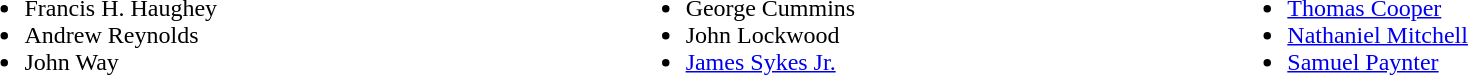<table width=100%>
<tr valign=top>
<td><br><ul><li>Francis H. Haughey</li><li>Andrew Reynolds</li><li>John Way</li></ul></td>
<td><br><ul><li>George Cummins</li><li>John Lockwood</li><li><a href='#'>James Sykes Jr.</a></li></ul></td>
<td><br><ul><li><a href='#'>Thomas Cooper</a></li><li><a href='#'>Nathaniel Mitchell</a></li><li><a href='#'>Samuel Paynter</a></li></ul></td>
</tr>
</table>
